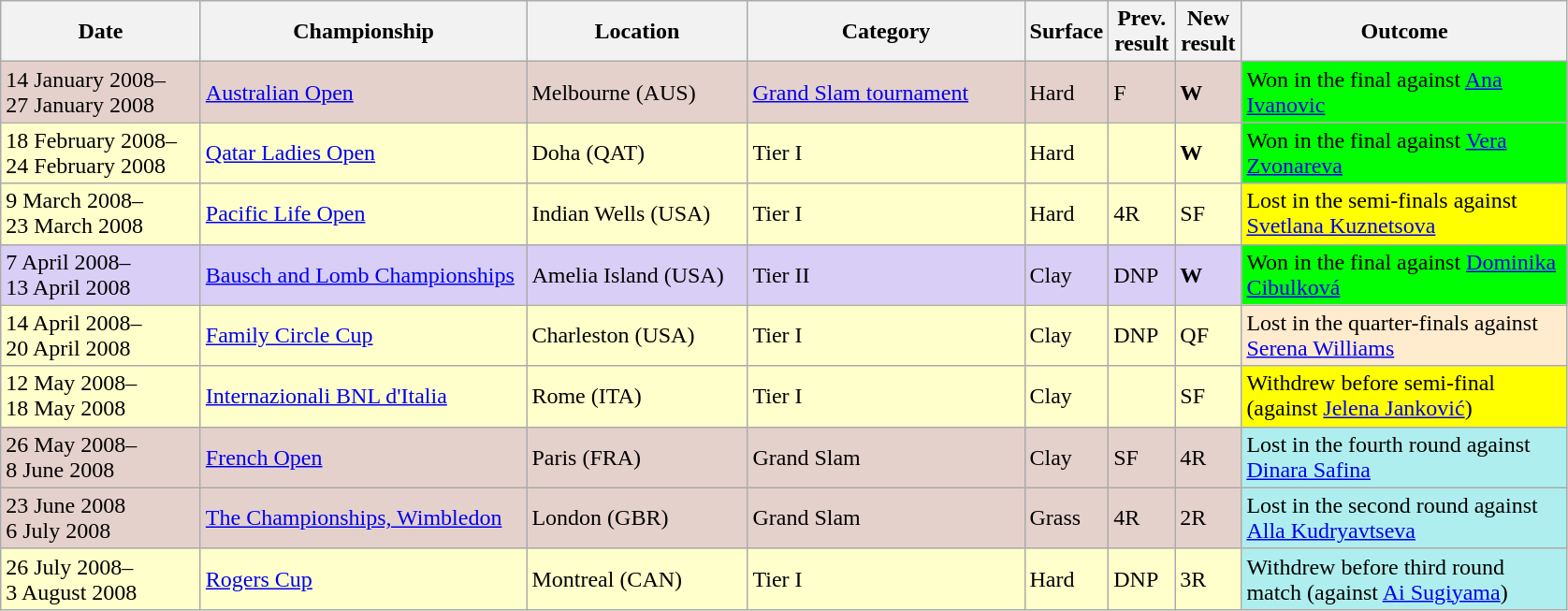<table class="wikitable">
<tr>
<th width=135>Date</th>
<th width=225>Championship</th>
<th width=150>Location</th>
<th width=190>Category</th>
<th width=50>Surface</th>
<th width=40>Prev. result</th>
<th width=40>New result</th>
<th width=225>Outcome</th>
</tr>
<tr style="background:#e5d1cb;">
<td>14 January 2008–<br>27 January 2008</td>
<td><a href='#'>Australian Open</a></td>
<td>Melbourne (AUS)</td>
<td><a href='#'>Grand Slam tournament</a></td>
<td>Hard</td>
<td>F</td>
<td><strong>W</strong></td>
<td style="background:lime">Won in the final against <a href='#'>Ana Ivanovic</a></td>
</tr>
<tr style="background:#ffffcc;">
<td>18 February 2008–<br>24 February 2008</td>
<td><a href='#'>Qatar Ladies Open</a></td>
<td>Doha (QAT)</td>
<td>Tier I</td>
<td>Hard</td>
<td></td>
<td><strong>W</strong></td>
<td style="background:lime">Won in the final against <a href='#'>Vera Zvonareva</a></td>
</tr>
<tr style="background:#ffffcc;">
<td>9 March 2008–<br>23 March 2008</td>
<td><a href='#'>Pacific Life Open</a></td>
<td>Indian Wells (USA)</td>
<td>Tier I</td>
<td>Hard</td>
<td>4R</td>
<td>SF</td>
<td style="background:yellow">Lost in the semi-finals against <a href='#'>Svetlana Kuznetsova</a></td>
</tr>
<tr style="background:#D8CEF6;">
<td>7 April 2008–<br>13 April 2008</td>
<td><a href='#'>Bausch and Lomb Championships</a></td>
<td>Amelia Island (USA)</td>
<td>Tier II</td>
<td>Clay</td>
<td>DNP</td>
<td><strong>W</strong></td>
<td style="background:lime">Won in the final against <a href='#'>Dominika Cibulková</a></td>
</tr>
<tr style="background:#ffffcc;">
<td>14 April 2008–<br>20 April 2008</td>
<td><a href='#'>Family Circle Cup</a></td>
<td>Charleston (USA)</td>
<td>Tier I</td>
<td>Clay</td>
<td>DNP</td>
<td>QF</td>
<td style="background:#ffebcd;">Lost in the quarter-finals against <a href='#'>Serena Williams</a></td>
</tr>
<tr style="background:#ffffcc;">
<td>12 May 2008–<br>18 May 2008</td>
<td><a href='#'>Internazionali BNL d'Italia</a></td>
<td>Rome (ITA)</td>
<td>Tier I</td>
<td>Clay</td>
<td></td>
<td>SF</td>
<td style="background:yellow">Withdrew before semi-final (against <a href='#'>Jelena Janković</a>)</td>
</tr>
<tr style="background:#e5d1cb;">
<td>26 May 2008–<br>8 June 2008</td>
<td><a href='#'>French Open</a></td>
<td>Paris (FRA)</td>
<td>Grand Slam</td>
<td>Clay</td>
<td>SF</td>
<td>4R</td>
<td style="background:#afeeee;">Lost in the fourth round against <a href='#'>Dinara Safina</a></td>
</tr>
<tr style="background:#e5d1cb;">
<td>23 June 2008<br>6 July 2008</td>
<td><a href='#'>The Championships, Wimbledon</a></td>
<td>London (GBR)</td>
<td>Grand Slam</td>
<td>Grass</td>
<td>4R</td>
<td>2R</td>
<td style="background:#afeeee;">Lost in the second round against <a href='#'>Alla Kudryavtseva</a></td>
</tr>
<tr style="background:#ffffcc;">
<td>26 July 2008–<br>3 August 2008</td>
<td><a href='#'>Rogers Cup</a></td>
<td>Montreal (CAN)</td>
<td>Tier I</td>
<td>Hard</td>
<td>DNP</td>
<td>3R</td>
<td style="background:#afeeee;">Withdrew before third round match (against <a href='#'>Ai Sugiyama</a>)</td>
</tr>
</table>
